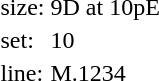<table style="margin-left:40px;">
<tr>
<td>size:</td>
<td>9D at 10pE</td>
</tr>
<tr>
<td>set:</td>
<td>10</td>
</tr>
<tr>
<td>line:</td>
<td>M.1234</td>
</tr>
</table>
